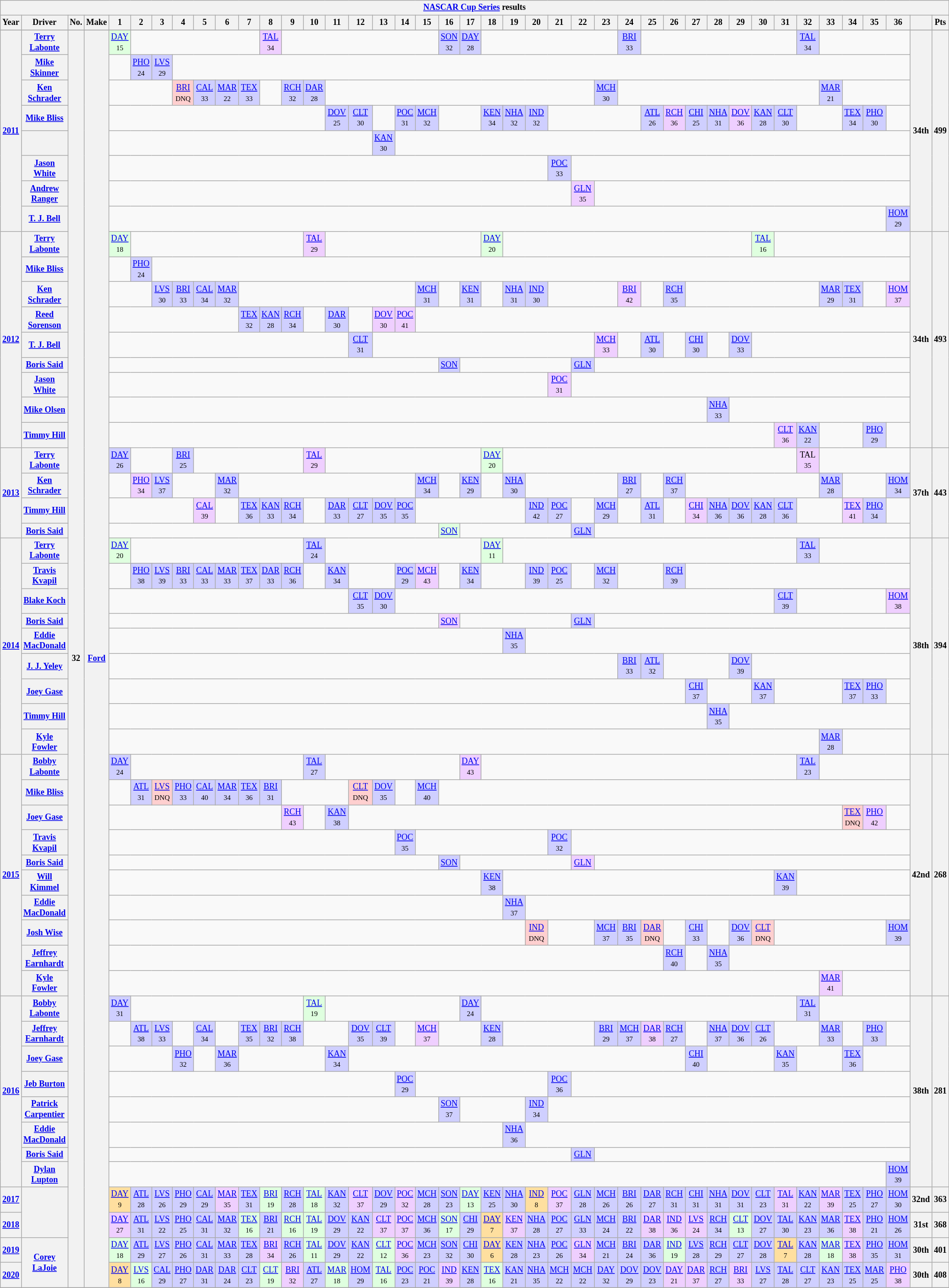<table class="wikitable" style="text-align:center; font-size:75%">
<tr>
<th colspan=45><a href='#'>NASCAR Cup Series</a> results</th>
</tr>
<tr>
<th>Year</th>
<th>Driver</th>
<th>No.</th>
<th>Make</th>
<th>1</th>
<th>2</th>
<th>3</th>
<th>4</th>
<th>5</th>
<th>6</th>
<th>7</th>
<th>8</th>
<th>9</th>
<th>10</th>
<th>11</th>
<th>12</th>
<th>13</th>
<th>14</th>
<th>15</th>
<th>16</th>
<th>17</th>
<th>18</th>
<th>19</th>
<th>20</th>
<th>21</th>
<th>22</th>
<th>23</th>
<th>24</th>
<th>25</th>
<th>26</th>
<th>27</th>
<th>28</th>
<th>29</th>
<th>30</th>
<th>31</th>
<th>32</th>
<th>33</th>
<th>34</th>
<th>35</th>
<th>36</th>
<th></th>
<th>Pts</th>
</tr>
<tr>
</tr>
<tr>
</tr>
<tr>
<th rowspan=8><a href='#'>2011</a></th>
<th rowspan="1"><a href='#'>Terry Labonte</a></th>
<th rowspan=52>32</th>
<th rowspan=52><a href='#'>Ford</a></th>
<td style="background:#DFFFDF;"><a href='#'>DAY</a><br><small>15</small></td>
<td colspan=6></td>
<td style="background:#EFCFFF;"><a href='#'>TAL</a><br><small>34</small></td>
<td colspan=7></td>
<td style="background:#CFCFFF;"><a href='#'>SON</a><br><small>32</small></td>
<td style="background:#CFCFFF;"><a href='#'>DAY</a><br><small>28</small></td>
<td colspan=6></td>
<td style="background:#CFCFFF;"><a href='#'>BRI</a><br><small>33</small></td>
<td colspan=7></td>
<td style="background:#CFCFFF;"><a href='#'>TAL</a><br><small>34</small></td>
<td colspan=4></td>
<th rowspan=8>34th</th>
<th rowspan=8>499</th>
</tr>
<tr>
<th><a href='#'>Mike Skinner</a></th>
<td></td>
<td style="background:#CFCFFF;"><a href='#'>PHO</a><br><small>24</small></td>
<td style="background:#CFCFFF;"><a href='#'>LVS</a><br><small>29</small></td>
</tr>
<tr>
<th><a href='#'>Ken Schrader</a></th>
<td colspan=3></td>
<td style="background:#FFCFCF;"><a href='#'>BRI</a><br><small>DNQ</small></td>
<td style="background:#CFCFFF;"><a href='#'>CAL</a><br><small>33</small></td>
<td style="background:#CFCFFF;"><a href='#'>MAR</a><br><small>22</small></td>
<td style="background:#CFCFFF;"><a href='#'>TEX</a><br><small>33</small></td>
<td></td>
<td style="background:#CFCFFF;"><a href='#'>RCH</a><br><small>32</small></td>
<td style="background:#CFCFFF;"><a href='#'>DAR</a><br><small>28</small></td>
<td colspan=12></td>
<td style="background:#CFCFFF;"><a href='#'>MCH</a><br><small>30</small></td>
<td colspan=9></td>
<td style="background:#CFCFFF;"><a href='#'>MAR</a><br><small>21</small></td>
<td colspan=3></td>
</tr>
<tr>
<th><a href='#'>Mike Bliss</a></th>
<td colspan=10></td>
<td style="background:#CFCFFF;"><a href='#'>DOV</a><br><small>25</small></td>
<td style="background:#CFCFFF;"><a href='#'>CLT</a><br><small>30</small></td>
<td></td>
<td style="background:#CFCFFF;"><a href='#'>POC</a><br><small>31</small></td>
<td style="background:#CFCFFF;"><a href='#'>MCH</a><br><small>32</small></td>
<td colspan=2></td>
<td style="background:#CFCFFF;"><a href='#'>KEN</a><br><small>34</small></td>
<td style="background:#CFCFFF;"><a href='#'>NHA</a><br><small>32</small></td>
<td style="background:#CFCFFF;"><a href='#'>IND</a><br><small>32</small></td>
<td colspan=4></td>
<td style="background:#CFCFFF;"><a href='#'>ATL</a><br><small>26</small></td>
<td style="background:#EFCFFF;"><a href='#'>RCH</a><br><small>36</small></td>
<td style="background:#CFCFFF;"><a href='#'>CHI</a><br><small>25</small></td>
<td style="background:#CFCFFF;"><a href='#'>NHA</a><br><small>31</small></td>
<td style="background:#EFCFFF;"><a href='#'>DOV</a><br><small>36</small></td>
<td style="background:#CFCFFF;"><a href='#'>KAN</a><br><small>28</small></td>
<td style="background:#CFCFFF;"><a href='#'>CLT</a><br><small>30</small></td>
<td colspan=2></td>
<td style="background:#CFCFFF;"><a href='#'>TEX</a><br><small>34</small></td>
<td style="background:#CFCFFF;"><a href='#'>PHO</a><br><small>30</small></td>
<td></td>
</tr>
<tr>
<th></th>
<td colspan=12></td>
<td style="background:#CFCFFF;"><a href='#'>KAN</a><br><small>30</small></td>
<td colspan=23></td>
</tr>
<tr>
<th><a href='#'>Jason White</a></th>
<td colspan=20></td>
<td style="background:#CFCFFF;"><a href='#'>POC</a><br><small>33</small></td>
<td colspan=15></td>
</tr>
<tr>
<th><a href='#'>Andrew Ranger</a></th>
<td colspan=21></td>
<td style="background:#EFCFFF;"><a href='#'>GLN</a><br><small>35</small></td>
<td colspan=14></td>
</tr>
<tr>
<th><a href='#'>T. J. Bell</a></th>
<td colspan=35></td>
<td style="background:#CFCFFF;"><a href='#'>HOM</a><br><small>29</small></td>
</tr>
<tr>
<th rowspan=9><a href='#'>2012</a></th>
<th><a href='#'>Terry Labonte</a></th>
<td style="background:#DFFFDF;"><a href='#'>DAY</a><br><small>18</small></td>
<td colspan=8></td>
<td style="background:#EFCFFF;"><a href='#'>TAL</a><br><small>29</small></td>
<td colspan=7></td>
<td style="background:#DFFFDF;"><a href='#'>DAY</a><br><small>20</small></td>
<td colspan=11></td>
<td style="background:#DFFFDF;"><a href='#'>TAL</a><br><small>16</small></td>
<td colspan=6></td>
<th rowspan=9>34th</th>
<th rowspan=9>493</th>
</tr>
<tr>
<th><a href='#'>Mike Bliss</a></th>
<td></td>
<td style="background:#CFCFFF;"><a href='#'>PHO</a><br><small>24</small></td>
<td colspan=34></td>
</tr>
<tr>
<th><a href='#'>Ken Schrader</a></th>
<td colspan=2></td>
<td style="background:#CFCFFF;"><a href='#'>LVS</a><br><small>30</small></td>
<td style="background:#CFCFFF;"><a href='#'>BRI</a><br><small>33</small></td>
<td style="background:#CFCFFF;"><a href='#'>CAL</a><br><small>34</small></td>
<td style="background:#CFCFFF;"><a href='#'>MAR</a><br><small>32</small></td>
<td colspan=8></td>
<td style="background:#CFCFFF;"><a href='#'>MCH</a><br><small>31</small></td>
<td></td>
<td style="background:#CFCFFF;"><a href='#'>KEN</a><br><small>31</small></td>
<td></td>
<td style="background:#CFCFFF;"><a href='#'>NHA</a><br><small>31</small></td>
<td style="background:#CFCFFF;"><a href='#'>IND</a><br><small>30</small></td>
<td colspan=3></td>
<td style="background:#EFCFFF;"><a href='#'>BRI</a><br><small>42</small></td>
<td></td>
<td style="background:#CFCFFF;"><a href='#'>RCH</a><br><small>35</small></td>
<td colspan=6></td>
<td style="background:#CFCFFF;"><a href='#'>MAR</a><br><small>29</small></td>
<td style="background:#CFCFFF;"><a href='#'>TEX</a><br><small>31</small></td>
<td></td>
<td style="background:#EFCFFF;"><a href='#'>HOM</a><br><small>37</small></td>
</tr>
<tr>
<th><a href='#'>Reed Sorenson</a></th>
<td colspan=6></td>
<td style="background:#CFCFFF;"><a href='#'>TEX</a><br><small>32</small></td>
<td style="background:#CFCFFF;"><a href='#'>KAN</a><br><small>28</small></td>
<td style="background:#CFCFFF;"><a href='#'>RCH</a><br><small>34</small></td>
<td></td>
<td style="background:#CFCFFF;"><a href='#'>DAR</a><br><small>30</small></td>
<td></td>
<td style="background:#EFCFFF;"><a href='#'>DOV</a><br><small>30</small></td>
<td style="background:#EFCFFF;"><a href='#'>POC</a><br><small>41</small></td>
<td colspan=22></td>
</tr>
<tr>
<th><a href='#'>T. J. Bell</a></th>
<td colspan=11></td>
<td style="background:#CFCFFF;"><a href='#'>CLT</a><br><small>31</small></td>
<td colspan=10></td>
<td style="background:#EFCFFF;"><a href='#'>MCH</a><br><small>33</small></td>
<td></td>
<td style="background:#CFCFFF;"><a href='#'>ATL</a><br><small>30</small></td>
<td></td>
<td style="background:#CFCFFF;"><a href='#'>CHI</a><br><small>30</small></td>
<td></td>
<td style="background:#CFCFFF;"><a href='#'>DOV</a><br><small>33</small></td>
<td colspan=7></td>
</tr>
<tr>
<th><a href='#'>Boris Said</a></th>
<td colspan=15></td>
<td style="background:#CFCFFF;"><a href='#'>SON</a><br></td>
<td colspan=5></td>
<td style="background:#CFCFFF;"><a href='#'>GLN</a><br></td>
<td colspan=14></td>
</tr>
<tr>
<th><a href='#'>Jason White</a></th>
<td colspan=20></td>
<td style="background:#EFCFFF;"><a href='#'>POC</a><br><small>31</small></td>
<td colspan=15></td>
</tr>
<tr>
<th><a href='#'>Mike Olsen</a></th>
<td colspan=27></td>
<td style="background:#CFCFFF;"><a href='#'>NHA</a><br><small>33</small></td>
<td colspan=8></td>
</tr>
<tr>
<th><a href='#'>Timmy Hill</a></th>
<td colspan=30></td>
<td style="background:#EFCFFF;"><a href='#'>CLT</a><br><small>36</small></td>
<td style="background:#CFCFFF;"><a href='#'>KAN</a><br><small>22</small></td>
<td colspan=2></td>
<td style="background:#CFCFFF;"><a href='#'>PHO</a><br><small>29</small></td>
<td></td>
</tr>
<tr>
<th rowspan=4><a href='#'>2013</a></th>
<th><a href='#'>Terry Labonte</a></th>
<td style="background:#CFCFFF;"><a href='#'>DAY</a><br><small>26</small></td>
<td colspan=2></td>
<td style="background:#CFCFFF;"><a href='#'>BRI</a><br><small>25</small></td>
<td colspan=5></td>
<td style="background:#EFCFFF;"><a href='#'>TAL</a><br><small>29</small></td>
<td colspan=7></td>
<td style="background:#DFFFDF;"><a href='#'>DAY</a><br><small>20</small></td>
<td colspan=13></td>
<td style="background:#EFCFFF;">TAL<br><small>35</small></td>
<td colspan=4></td>
<th rowspan=4>37th</th>
<th rowspan=4>443</th>
</tr>
<tr>
<th><a href='#'>Ken Schrader</a></th>
<td colspan=1></td>
<td style="background:#EFCFFF;"><a href='#'>PHO</a><br><small>34</small></td>
<td style="background:#CFCFFF;"><a href='#'>LVS</a><br><small>37</small></td>
<td colspan=2></td>
<td style="background:#CFCFFF;"><a href='#'>MAR</a><br><small>32</small></td>
<td colspan=8></td>
<td style="background:#CFCFFF;"><a href='#'>MCH</a><br><small>34</small></td>
<td></td>
<td style="background:#CFCFFF;"><a href='#'>KEN</a><br><small>29</small></td>
<td></td>
<td style="background:#CFCFFF;"><a href='#'>NHA</a><br><small>30</small></td>
<td colspan=4></td>
<td style="background:#CFCFFF;"><a href='#'>BRI</a><br><small>27</small></td>
<td></td>
<td style="background:#CFCFFF;"><a href='#'>RCH</a><br><small>37</small></td>
<td colspan=6></td>
<td style="background:#CFCFFF;"><a href='#'>MAR</a><br><small>28</small></td>
<td colspan=2></td>
<td style="background:#CFCFFF;"><a href='#'>HOM</a><br><small>34</small></td>
</tr>
<tr>
<th><a href='#'>Timmy Hill</a></th>
<td colspan=4></td>
<td style="background:#EFCFFF;"><a href='#'>CAL</a><br><small>39</small></td>
<td></td>
<td style="background:#CFCFFF;"><a href='#'>TEX</a><br><small>36</small></td>
<td style="background:#CFCFFF;"><a href='#'>KAN</a><br><small>33</small></td>
<td style="background:#CFCFFF;"><a href='#'>RCH</a><br><small>34</small></td>
<td></td>
<td style="background:#CFCFFF;"><a href='#'>DAR</a><br><small>33</small></td>
<td style="background:#CFCFFF;"><a href='#'>CLT</a><br><small>27</small></td>
<td style="background:#CFCFFF;"><a href='#'>DOV</a><br><small>35</small></td>
<td style="background:#CFCFFF;"><a href='#'>POC</a><br><small>35</small></td>
<td colspan=5></td>
<td style="background:#CFCFFF;"><a href='#'>IND</a><br><small>42</small></td>
<td style="background:#CFCFFF;"><a href='#'>POC</a><br><small>27</small></td>
<td></td>
<td style="background:#CFCFFF;"><a href='#'>MCH</a><br><small>29</small></td>
<td></td>
<td style="background:#CFCFFF;"><a href='#'>ATL</a><br><small>31</small></td>
<td></td>
<td style="background:#EFCFFF;"><a href='#'>CHI</a><br><small>34</small></td>
<td style="background:#CFCFFF;"><a href='#'>NHA</a><br><small>36</small></td>
<td style="background:#CFCFFF;"><a href='#'>DOV</a><br><small>36</small></td>
<td style="background:#CFCFFF;"><a href='#'>KAN</a><br><small>28</small></td>
<td style="background:#CFCFFF;"><a href='#'>CLT</a><br><small>36</small></td>
<td colspan=2></td>
<td style="background:#EFCFFF;"><a href='#'>TEX</a><br><small>41</small></td>
<td style="background:#CFCFFF;"><a href='#'>PHO</a><br><small>34</small></td>
<td colspan=1></td>
</tr>
<tr>
<th><a href='#'>Boris Said</a></th>
<td colspan=15></td>
<td style="background:#DFFFDF;"><a href='#'>SON</a><br></td>
<td colspan=5></td>
<td style="background:#CFCFFF;"><a href='#'>GLN</a><br></td>
<td colspan=14></td>
</tr>
<tr>
<th rowspan=9><a href='#'>2014</a></th>
<th><a href='#'>Terry Labonte</a></th>
<td style="background:#DFFFDF;"><a href='#'>DAY</a><br><small>20</small></td>
<td colspan=8></td>
<td style="background:#CFCFFF;"><a href='#'>TAL</a><br><small>24</small></td>
<td colspan=7></td>
<td style="background:#DFFFDF;"><a href='#'>DAY</a><br><small>11</small></td>
<td colspan=13></td>
<td style="background:#CFCFFF;"><a href='#'>TAL</a><br><small>33</small></td>
<td colspan=4></td>
<th rowspan=9>38th</th>
<th rowspan=9>394</th>
</tr>
<tr>
<th><a href='#'>Travis Kvapil</a></th>
<td></td>
<td style="background:#CFCFFF;"><a href='#'>PHO</a><br><small>38</small></td>
<td style="background:#CFCFFF;"><a href='#'>LVS</a><br><small>39</small></td>
<td style="background:#CFCFFF;"><a href='#'>BRI</a><br><small>33</small></td>
<td style="background:#CFCFFF;"><a href='#'>CAL</a><br><small>33</small></td>
<td style="background:#CFCFFF;"><a href='#'>MAR</a><br><small>33</small></td>
<td style="background:#CFCFFF;"><a href='#'>TEX</a><br><small>37</small></td>
<td style="background:#CFCFFF;"><a href='#'>DAR</a><br><small>33</small></td>
<td style="background:#CFCFFF;"><a href='#'>RCH</a><br><small>36</small></td>
<td></td>
<td style="background:#CFCFFF;"><a href='#'>KAN</a><br><small>34</small></td>
<td colspan=2></td>
<td style="background:#CFCFFF;"><a href='#'>POC</a><br><small>29</small></td>
<td style="background:#EFCFFF;"><a href='#'>MCH</a><br><small>43</small></td>
<td></td>
<td style="background:#CFCFFF;"><a href='#'>KEN</a><br><small>34</small></td>
<td colspan=2></td>
<td style="background:#CFCFFF;"><a href='#'>IND</a><br><small>39</small></td>
<td style="background:#CFCFFF;"><a href='#'>POC</a><br><small>25</small></td>
<td></td>
<td style="background:#CFCFFF;"><a href='#'>MCH</a><br><small>32</small></td>
<td colspan=2></td>
<td style="background:#CFCFFF;"><a href='#'>RCH</a><br><small>39</small></td>
<td colspan=10></td>
</tr>
<tr>
<th><a href='#'>Blake Koch</a></th>
<td colspan=11></td>
<td style="background:#CFCFFF;"><a href='#'>CLT</a><br><small>35</small></td>
<td style="background:#CFCFFF;"><a href='#'>DOV</a><br><small>30</small></td>
<td colspan=17></td>
<td style="background:#CFCFFF;"><a href='#'>CLT</a><br><small>39</small></td>
<td colspan=4></td>
<td style="background:#EFCFFF;"><a href='#'>HOM</a><br><small>38</small></td>
</tr>
<tr>
<th><a href='#'>Boris Said</a></th>
<td colspan=15></td>
<td style="background:#EFCFFF;"><a href='#'>SON</a><br></td>
<td colspan=5></td>
<td style="background:#CFCFFF;"><a href='#'>GLN</a><br></td>
<td colspan=14></td>
</tr>
<tr>
<th><a href='#'>Eddie MacDonald</a></th>
<td colspan=18></td>
<td style="background:#CFCFFF;"><a href='#'>NHA</a><br><small>35</small></td>
<td colspan=17></td>
</tr>
<tr>
<th><a href='#'>J. J. Yeley</a></th>
<td colspan=23></td>
<td style="background:#CFCFFF;"><a href='#'>BRI</a><br><small>33</small></td>
<td style="background:#CFCFFF;"><a href='#'>ATL</a><br><small>32</small></td>
<td colspan=3></td>
<td style="background:#CFCFFF;"><a href='#'>DOV</a><br><small>39</small></td>
<td colspan=7></td>
</tr>
<tr>
<th><a href='#'>Joey Gase</a></th>
<td colspan=26></td>
<td style="background:#CFCFFF;"><a href='#'>CHI</a><br><small>37</small></td>
<td colspan=2></td>
<td style="background:#CFCFFF;"><a href='#'>KAN</a><br><small>37</small></td>
<td colspan=3></td>
<td style="background:#CFCFFF;"><a href='#'>TEX</a><br><small>37</small></td>
<td style="background:#CFCFFF;"><a href='#'>PHO</a><br><small>33</small></td>
<td></td>
</tr>
<tr>
<th><a href='#'>Timmy Hill</a></th>
<td colspan=27></td>
<td style="background:#CFCFFF;"><a href='#'>NHA</a><br><small>35</small></td>
<td colspan=8></td>
</tr>
<tr>
<th><a href='#'>Kyle Fowler</a></th>
<td colspan=32></td>
<td style="background:#CFCFFF;"><a href='#'>MAR</a><br><small>28</small></td>
<td colspan=3></td>
</tr>
<tr>
<th rowspan=10><a href='#'>2015</a></th>
<th><a href='#'>Bobby Labonte</a></th>
<td style="background:#CFCFFF;"><a href='#'>DAY</a><br><small>24</small></td>
<td colspan=8></td>
<td style="background:#CFCFFF;"><a href='#'>TAL</a><br><small>27</small></td>
<td colspan=6></td>
<td style="background:#EFCFFF;"><a href='#'>DAY</a><br><small>43</small></td>
<td colspan=14></td>
<td style="background:#CFCFFF;"><a href='#'>TAL</a><br><small>23</small></td>
<td colspan=4></td>
<th rowspan=10>42nd</th>
<th rowspan=10>268</th>
</tr>
<tr>
<th><a href='#'>Mike Bliss</a></th>
<td></td>
<td style="background:#CFCFFF;"><a href='#'>ATL</a><br><small>31</small></td>
<td style="background:#FFCFCF;"><a href='#'>LVS</a><br><small>DNQ</small></td>
<td style="background:#CFCFFF;"><a href='#'>PHO</a><br><small>33</small></td>
<td style="background:#CFCFFF;"><a href='#'>CAL</a><br><small>40</small></td>
<td style="background:#CFCFFF;"><a href='#'>MAR</a><br><small>34</small></td>
<td style="background:#CFCFFF;"><a href='#'>TEX</a><br><small>36</small></td>
<td style="background:#CFCFFF;"><a href='#'>BRI</a><br><small>31</small></td>
<td colspan=3></td>
<td style="background:#FFCFCF;"><a href='#'>CLT</a><br><small>DNQ</small></td>
<td style="background:#CFCFFF;"><a href='#'>DOV</a><br><small>35</small></td>
<td></td>
<td style="background:#CFCFFF;"><a href='#'>MCH</a><br><small>40</small></td>
<td colspan=21></td>
</tr>
<tr>
<th><a href='#'>Joey Gase</a></th>
<td colspan=8></td>
<td style="background:#EFCFFF;"><a href='#'>RCH</a><br><small>43</small></td>
<td></td>
<td style="background:#CFCFFF;"><a href='#'>KAN</a><br><small>38</small></td>
<td colspan=22></td>
<td style="background:#FFCFCF;"><a href='#'>TEX</a><br><small>DNQ</small></td>
<td style="background:#EFCFFF;"><a href='#'>PHO</a><br><small>42</small></td>
<td></td>
</tr>
<tr>
<th><a href='#'>Travis Kvapil</a></th>
<td colspan=13></td>
<td style="background:#CFCFFF;"><a href='#'>POC</a><br><small>35</small></td>
<td colspan=6></td>
<td style="background:#CFCFFF;"><a href='#'>POC</a><br><small>32</small></td>
<td colspan=15></td>
</tr>
<tr>
<th><a href='#'>Boris Said</a></th>
<td colspan=15></td>
<td style="background:#CFCFFF;"><a href='#'>SON</a><br></td>
<td colspan=5></td>
<td style="background:#EFCFFF;"><a href='#'>GLN</a><br></td>
<td colspan=14></td>
</tr>
<tr>
<th><a href='#'>Will Kimmel</a></th>
<td colspan=17></td>
<td style="background:#CFCFFF;"><a href='#'>KEN</a><br><small>38</small></td>
<td colspan=12></td>
<td style="background:#CFCFFF;"><a href='#'>KAN</a><br><small>39</small></td>
<td colspan=5></td>
</tr>
<tr>
<th><a href='#'>Eddie MacDonald</a></th>
<td colspan=18></td>
<td style="background:#CFCFFF;"><a href='#'>NHA</a><br><small>37</small></td>
<td colspan=17></td>
</tr>
<tr>
<th><a href='#'>Josh Wise</a></th>
<td colspan=19></td>
<td style="background:#FFCFCF;"><a href='#'>IND</a><br><small>DNQ</small></td>
<td colspan=2></td>
<td style="background:#CFCFFF;"><a href='#'>MCH</a><br><small>37</small></td>
<td style="background:#CFCFFF;"><a href='#'>BRI</a><br><small>35</small></td>
<td style="background:#FFCFCF;"><a href='#'>DAR</a><br><small>DNQ</small></td>
<td></td>
<td style="background:#CFCFFF;"><a href='#'>CHI</a><br><small>33</small></td>
<td></td>
<td style="background:#CFCFFF;"><a href='#'>DOV</a><br><small>36</small></td>
<td style="background:#FFCFCF;"><a href='#'>CLT</a><br><small>DNQ</small></td>
<td colspan=5></td>
<td style="background:#CFCFFF;"><a href='#'>HOM</a><br><small>39</small></td>
</tr>
<tr>
<th><a href='#'>Jeffrey Earnhardt</a></th>
<td colspan=25></td>
<td style="background:#CFCFFF;"><a href='#'>RCH</a><br><small>40</small></td>
<td></td>
<td style="background:#CFCFFF;"><a href='#'>NHA</a><br><small>35</small></td>
<td colspan=8></td>
</tr>
<tr>
<th><a href='#'>Kyle Fowler</a></th>
<td colspan=32></td>
<td style="background:#EFCFFF;"><a href='#'>MAR</a><br><small>41</small></td>
<td colspan=3></td>
</tr>
<tr>
<th rowspan=8><a href='#'>2016</a></th>
<th><a href='#'>Bobby Labonte</a></th>
<td style="background:#CFCFFF;"><a href='#'>DAY</a><br><small>31</small></td>
<td colspan=8></td>
<td style="background:#DFFFDF;"><a href='#'>TAL</a><br><small>19</small></td>
<td colspan=6></td>
<td style="background:#CFCFFF;"><a href='#'>DAY</a><br><small>24</small></td>
<td colspan=14></td>
<td style="background:#CFCFFF;"><a href='#'>TAL</a><br><small>31</small></td>
<td colspan=4></td>
<th rowspan=8>38th</th>
<th rowspan=8>281</th>
</tr>
<tr>
<th><a href='#'>Jeffrey Earnhardt</a></th>
<td></td>
<td style="background:#CFCFFF;"><a href='#'>ATL</a><br><small>38</small></td>
<td style="background:#CFCFFF;"><a href='#'>LVS</a><br><small>33</small></td>
<td></td>
<td style="background:#CFCFFF;"><a href='#'>CAL</a><br><small>34</small></td>
<td></td>
<td style="background:#CFCFFF;"><a href='#'>TEX</a><br><small>35</small></td>
<td style="background:#CFCFFF;"><a href='#'>BRI</a><br><small>32</small></td>
<td style="background:#CFCFFF;"><a href='#'>RCH</a><br><small>38</small></td>
<td colspan=2></td>
<td style="background:#CFCFFF;"><a href='#'>DOV</a><br><small>35</small></td>
<td style="background:#CFCFFF;"><a href='#'>CLT</a><br><small>39</small></td>
<td></td>
<td style="background:#EFCFFF;"><a href='#'>MCH</a><br><small>37</small></td>
<td colspan=2></td>
<td style="background:#CFCFFF;"><a href='#'>KEN</a><br><small>28</small></td>
<td colspan=4></td>
<td style="background:#CFCFFF;"><a href='#'>BRI</a><br><small>29</small></td>
<td style="background:#CFCFFF;"><a href='#'>MCH</a><br><small>37</small></td>
<td style="background:#EFCFFF;"><a href='#'>DAR</a><br><small>38</small></td>
<td style="background:#CFCFFF;"><a href='#'>RCH</a><br><small>27</small></td>
<td></td>
<td style="background:#CFCFFF;"><a href='#'>NHA</a><br><small>37</small></td>
<td style="background:#CFCFFF;"><a href='#'>DOV</a><br><small>36</small></td>
<td style="background:#CFCFFF;"><a href='#'>CLT</a><br><small>26</small></td>
<td colspan=2></td>
<td style="background:#CFCFFF;"><a href='#'>MAR</a><br><small>33</small></td>
<td></td>
<td style="background:#CFCFFF;"><a href='#'>PHO</a><br><small>33</small></td>
<td></td>
</tr>
<tr>
<th><a href='#'>Joey Gase</a></th>
<td colspan=3></td>
<td style="background:#CFCFFF;"><a href='#'>PHO</a><br><small>32</small></td>
<td></td>
<td style="background:#CFCFFF;"><a href='#'>MAR</a><br><small>36</small></td>
<td colspan=4></td>
<td style="background:#CFCFFF;"><a href='#'>KAN</a><br><small>34</small></td>
<td colspan=15></td>
<td style="background:#CFCFFF;"><a href='#'>CHI</a><br><small>40</small></td>
<td colspan=3></td>
<td style="background:#CFCFFF;"><a href='#'>KAN</a><br><small>35</small></td>
<td colspan=2></td>
<td style="background:#CFCFFF;"><a href='#'>TEX</a><br><small>36</small></td>
<td colspan=2></td>
</tr>
<tr>
<th><a href='#'>Jeb Burton</a></th>
<td colspan=13></td>
<td style="background:#CFCFFF;"><a href='#'>POC</a><br><small>29</small></td>
<td colspan=6></td>
<td style="background:#CFCFFF;"><a href='#'>POC</a><br><small>36</small></td>
<td colspan=15></td>
</tr>
<tr>
<th><a href='#'>Patrick Carpentier</a></th>
<td colspan=15></td>
<td style="background:#CFCFFF;"><a href='#'>SON</a><br><small>37</small></td>
<td colspan=3></td>
<td style="background:#CFCFFF;"><a href='#'>IND</a><br><small>34</small></td>
<td colspan=16></td>
</tr>
<tr>
<th><a href='#'>Eddie MacDonald</a></th>
<td colspan=18></td>
<td style="background:#CFCFFF;"><a href='#'>NHA</a><br><small>36</small></td>
<td colspan=17></td>
</tr>
<tr>
<th><a href='#'>Boris Said</a></th>
<td colspan=21></td>
<td style="background:#CFCFFF;"><a href='#'>GLN</a><br></td>
<td colspan=14></td>
</tr>
<tr>
<th><a href='#'>Dylan Lupton</a></th>
<td colspan=35></td>
<td style="background:#CFCFFF;"><a href='#'>HOM</a><br><small>39</small></td>
</tr>
<tr>
<th><a href='#'>2017</a></th>
<th rowspan=2></th>
<td style="background:#FFDF9F;"><a href='#'>DAY</a><br><small>9</small></td>
<td style="background:#CFCFFF;"><a href='#'>ATL</a><br><small>28</small></td>
<td style="background:#CFCFFF;"><a href='#'>LVS</a><br><small>26</small></td>
<td style="background:#CFCFFF;"><a href='#'>PHO</a><br><small>29</small></td>
<td style="background:#CFCFFF;"><a href='#'>CAL</a><br><small>29</small></td>
<td style="background:#EFCFFF;"><a href='#'>MAR</a><br><small>35</small></td>
<td style="background:#CFCFFF;"><a href='#'>TEX</a><br><small>31</small></td>
<td style="background:#DFFFDF;"><a href='#'>BRI</a><br><small>19</small></td>
<td style="background:#CFCFFF;"><a href='#'>RCH</a><br><small>28</small></td>
<td style="background:#DFFFDF;"><a href='#'>TAL</a><br><small>18</small></td>
<td style="background:#CFCFFF;"><a href='#'>KAN</a><br><small>32</small></td>
<td style="background:#EFCFFF;"><a href='#'>CLT</a><br><small>37</small></td>
<td style="background:#CFCFFF;"><a href='#'>DOV</a><br><small>29</small></td>
<td style="background:#EFCFFF;"><a href='#'>POC</a><br><small>32</small></td>
<td style="background:#CFCFFF;"><a href='#'>MCH</a><br><small>28</small></td>
<td style="background:#CFCFFF;"><a href='#'>SON</a><br><small>23</small></td>
<td style="background:#DFFFDF;"><a href='#'>DAY</a><br><small>13</small></td>
<td style="background:#CFCFFF;"><a href='#'>KEN</a><br><small>25</small></td>
<td style="background:#CFCFFF;"><a href='#'>NHA</a><br><small>30</small></td>
<td style="background:#FFDF9F;"><a href='#'>IND</a><br><small>8</small></td>
<td style="background:#EFCFFF;"><a href='#'>POC</a><br><small>37</small></td>
<td style="background:#CFCFFF;"><a href='#'>GLN</a><br><small>28</small></td>
<td style="background:#CFCFFF;"><a href='#'>MCH</a><br><small>26</small></td>
<td style="background:#CFCFFF;"><a href='#'>BRI</a><br><small>26</small></td>
<td style="background:#CFCFFF;"><a href='#'>DAR</a><br><small>27</small></td>
<td style="background:#CFCFFF;"><a href='#'>RCH</a><br><small>31</small></td>
<td style="background:#CFCFFF;"><a href='#'>CHI</a><br><small>31</small></td>
<td style="background:#CFCFFF;"><a href='#'>NHA</a><br><small>31</small></td>
<td style="background:#CFCFFF;"><a href='#'>DOV</a><br><small>31</small></td>
<td style="background:#CFCFFF;"><a href='#'>CLT</a><br><small>23</small></td>
<td style="background:#EFCFFF;"><a href='#'>TAL</a><br><small>31</small></td>
<td style="background:#CFCFFF;"><a href='#'>KAN</a><br><small>22</small></td>
<td style="background:#EFCFFF;"><a href='#'>MAR</a><br><small>39</small></td>
<td style="background:#CFCFFF;"><a href='#'>TEX</a><br><small>25</small></td>
<td style="background:#CFCFFF;"><a href='#'>PHO</a><br><small>27</small></td>
<td style="background:#CFCFFF;"><a href='#'>HOM</a><br><small>30</small></td>
<th>32nd</th>
<th>363</th>
</tr>
<tr>
<th><a href='#'>2018</a></th>
<td style="background:#EFCFFF;"><a href='#'>DAY</a><br><small>27</small></td>
<td style="background:#CFCFFF;"><a href='#'>ATL</a><br><small>31</small></td>
<td style="background:#CFCFFF;"><a href='#'>LVS</a><br><small>22</small></td>
<td style="background:#CFCFFF;"><a href='#'>PHO</a><br><small>25</small></td>
<td style="background:#CFCFFF;"><a href='#'>CAL</a><br><small>31</small></td>
<td style="background:#CFCFFF;"><a href='#'>MAR</a><br><small>32</small></td>
<td style="background:#DFFFDF;"><a href='#'>TEX</a><br><small>16</small></td>
<td style="background:#CFCFFF;"><a href='#'>BRI</a><br><small>21</small></td>
<td style="background:#DFFFDF;"><a href='#'>RCH</a><br><small>16</small></td>
<td style="background:#DFFFDF;"><a href='#'>TAL</a><br><small>19</small></td>
<td style="background:#CFCFFF;"><a href='#'>DOV</a><br><small>29</small></td>
<td style="background:#CFCFFF;"><a href='#'>KAN</a><br><small>22</small></td>
<td style="background:#EFCFFF;"><a href='#'>CLT</a><br><small>37</small></td>
<td style="background:#EFCFFF;"><a href='#'>POC</a><br><small>37</small></td>
<td style="background:#CFCFFF;"><a href='#'>MCH</a><br><small>36</small></td>
<td style="background:#DFFFDF;"><a href='#'>SON</a><br><small>17</small></td>
<td style="background:#CFCFFF;"><a href='#'>CHI</a><br><small>29</small></td>
<td style="background:#FFDF9F;"><a href='#'>DAY</a><br><small>7</small></td>
<td style="background:#EFCFFF;"><a href='#'>KEN</a><br><small>37</small></td>
<td style="background:#CFCFFF;"><a href='#'>NHA</a><br><small>28</small></td>
<td style="background:#CFCFFF;"><a href='#'>POC</a><br><small>27</small></td>
<td style="background:#CFCFFF;"><a href='#'>GLN</a><br><small>33</small></td>
<td style="background:#CFCFFF;"><a href='#'>MCH</a><br><small>24</small></td>
<td style="background:#CFCFFF;"><a href='#'>BRI</a><br><small>22</small></td>
<td style="background:#EFCFFF;"><a href='#'>DAR</a><br><small>38</small></td>
<td style="background:#EFCFFF;"><a href='#'>IND</a><br><small>36</small></td>
<td style="background:#EFCFFF;"><a href='#'>LVS</a><br><small>24</small></td>
<td style="background:#CFCFFF;"><a href='#'>RCH</a><br><small>34</small></td>
<td style="background:#DFFFDF;"><a href='#'>CLT</a><br><small>13</small></td>
<td style="background:#CFCFFF;"><a href='#'>DOV</a><br><small>27</small></td>
<td style="background:#CFCFFF;"><a href='#'>TAL</a><br><small>30</small></td>
<td style="background:#CFCFFF;"><a href='#'>KAN</a><br><small>23</small></td>
<td style="background:#CFCFFF;"><a href='#'>MAR</a><br><small>36</small></td>
<td style="background:#EFCFFF;"><a href='#'>TEX</a><br><small>38</small></td>
<td style="background:#CFCFFF;"><a href='#'>PHO</a><br><small>21</small></td>
<td style="background:#CFCFFF;"><a href='#'>HOM</a><br><small>26</small></td>
<th>31st</th>
<th>368</th>
</tr>
<tr>
<th><a href='#'>2019</a></th>
<th Rowspan=2><a href='#'>Corey LaJoie</a></th>
<td style="background:#DFFFDF;"><a href='#'>DAY</a><br><small>18</small></td>
<td style="background:#CFCFFF;"><a href='#'>ATL</a><br><small>29</small></td>
<td style="background:#CFCFFF;"><a href='#'>LVS</a><br><small>27</small></td>
<td style="background:#CFCFFF;"><a href='#'>PHO</a><br><small>26</small></td>
<td style="background:#CFCFFF;"><a href='#'>CAL</a><br><small>31</small></td>
<td style="background:#CFCFFF;"><a href='#'>MAR</a><br><small>33</small></td>
<td style="background:#CFCFFF;"><a href='#'>TEX</a><br><small>28</small></td>
<td style="background:#EFCFFF;"><a href='#'>BRI</a><br><small>34</small></td>
<td style="background:#CFCFFF;"><a href='#'>RCH</a><br><small>26</small></td>
<td style="background:#DFFFDF;"><a href='#'>TAL</a><br><small>11</small></td>
<td style="background:#CFCFFF;"><a href='#'>DOV</a><br><small>29</small></td>
<td style="background:#CFCFFF;"><a href='#'>KAN</a><br><small>22</small></td>
<td style="background:#DFFFDF;"><a href='#'>CLT</a><br><small>12</small></td>
<td style="background:#EFCFFF;"><a href='#'>POC</a><br><small>36</small></td>
<td style="background:#CFCFFF;"><a href='#'>MCH</a><br><small>23</small></td>
<td style="background:#CFCFFF;"><a href='#'>SON</a><br><small>32</small></td>
<td style="background:#CFCFFF;"><a href='#'>CHI</a><br><small>30</small></td>
<td style="background:#FFDF9F;"><a href='#'>DAY</a><br><small>6</small></td>
<td style="background:#CFCFFF;"><a href='#'>KEN</a><br><small>28</small></td>
<td style="background:#CFCFFF;"><a href='#'>NHA</a><br><small>23</small></td>
<td style="background:#CFCFFF;"><a href='#'>POC</a><br><small>26</small></td>
<td style="background:#EFCFFF;"><a href='#'>GLN</a><br><small>34</small></td>
<td style="background:#CFCFFF;"><a href='#'>MCH</a><br><small>21</small></td>
<td style="background:#CFCFFF;"><a href='#'>BRI</a><br><small>24</small></td>
<td style="background:#CFCFFF;"><a href='#'>DAR</a><br><small>36</small></td>
<td style="background:#DFFFDF;"><a href='#'>IND</a><br><small>19</small></td>
<td style="background:#CFCFFF;"><a href='#'>LVS</a><br><small>28</small></td>
<td style="background:#CFCFFF;"><a href='#'>RCH</a><br><small>29</small></td>
<td style="background:#CFCFFF;"><a href='#'>CLT</a><br><small>27</small></td>
<td style="background:#CFCFFF;"><a href='#'>DOV</a><br><small>28</small></td>
<td style="background:#FFDF9F;"><a href='#'>TAL</a><br><small>7</small></td>
<td style="background:#CFCFFF;"><a href='#'>KAN</a><br><small>28</small></td>
<td style="background:#DFFFDF;"><a href='#'>MAR</a><br><small>18</small></td>
<td style="background:#EFCFFF;"><a href='#'>TEX</a><br><small>38</small></td>
<td style="background:#CFCFFF;"><a href='#'>PHO</a><br><small>35</small></td>
<td style="background:#CFCFFF;"><a href='#'>HOM</a><br><small>31</small></td>
<th>30th</th>
<th>401</th>
</tr>
<tr>
<th><a href='#'>2020</a></th>
<td style="background:#FFDF9F;"><a href='#'>DAY</a><br><small>8</small></td>
<td style="background:#DFFFDF;"><a href='#'>LVS</a><br><small>16</small></td>
<td style="background:#CFCFFF;"><a href='#'>CAL</a><br><small>29</small></td>
<td style="background:#CFCFFF;"><a href='#'>PHO</a><br><small>27</small></td>
<td style="background:#CFCFFF;"><a href='#'>DAR</a><br><small>31</small></td>
<td style="background:#CFCFFF;"><a href='#'>DAR</a><br><small>24</small></td>
<td style="background:#CFCFFF;"><a href='#'>CLT</a><br><small>23</small></td>
<td style="background:#DFFFDF;"><a href='#'>CLT</a><br><small>19</small></td>
<td style="background:#EFCFFF;"><a href='#'>BRI</a><br><small>32</small></td>
<td style="background:#CFCFFF;"><a href='#'>ATL</a><br><small>27</small></td>
<td style="background:#DFFFDF;"><a href='#'>MAR</a><br><small>18</small></td>
<td style="background:#CFCFFF;"><a href='#'>HOM</a><br><small>29</small></td>
<td style="background:#DFFFDF;"><a href='#'>TAL</a><br><small>16</small></td>
<td style="background:#CFCFFF;"><a href='#'>POC</a><br><small>23</small></td>
<td style="background:#CFCFFF;"><a href='#'>POC</a><br><small>21</small></td>
<td style="background:#EFCFFF;"><a href='#'>IND</a><br><small>39</small></td>
<td style="background:#CFCFFF;"><a href='#'>KEN</a><br><small>28</small></td>
<td style="background:#DFFFDF;"><a href='#'>TEX</a><br><small>16</small></td>
<td style="background:#CFCFFF;"><a href='#'>KAN</a><br><small>21</small></td>
<td style="background:#CFCFFF;"><a href='#'>NHA</a><br><small>35</small></td>
<td style="background:#CFCFFF;"><a href='#'>MCH</a><br><small>22</small></td>
<td style="background:#CFCFFF;"><a href='#'>MCH</a><br><small>22</small></td>
<td style="background:#CFCFFF;"><a href='#'>DAY</a><br><small>32</small></td>
<td style="background:#CFCFFF;"><a href='#'>DOV</a><br><small>29</small></td>
<td style="background:#CFCFFF;"><a href='#'>DOV</a><br><small>23</small></td>
<td style="background:#EFCFFF;"><a href='#'>DAY</a><br><small>21</small></td>
<td style="background:#EFCFFF;"><a href='#'>DAR</a><br><small>37</small></td>
<td style="background:#CFCFFF;"><a href='#'>RCH</a><br><small>27</small></td>
<td style="background:#EFCFFF;"><a href='#'>BRI</a><br><small>33</small></td>
<td style="background:#CFCFFF;"><a href='#'>LVS</a><br><small>27</small></td>
<td style="background:#CFCFFF;"><a href='#'>TAL</a><br><small>28</small></td>
<td style="background:#CFCFFF;"><a href='#'>CLT</a><br><small>27</small></td>
<td style="background:#CFCFFF;"><a href='#'>KAN</a><br><small>23</small></td>
<td style="background:#CFCFFF;"><a href='#'>TEX</a><br><small>25</small></td>
<td style="background:#CFCFFF;"><a href='#'>MAR</a><br><small>25</small></td>
<td style="background:#EFCFFF;"><a href='#'>PHO</a><br><small>38</small></td>
<th>30th</th>
<th>408</th>
</tr>
<tr>
</tr>
<tr>
</tr>
</table>
